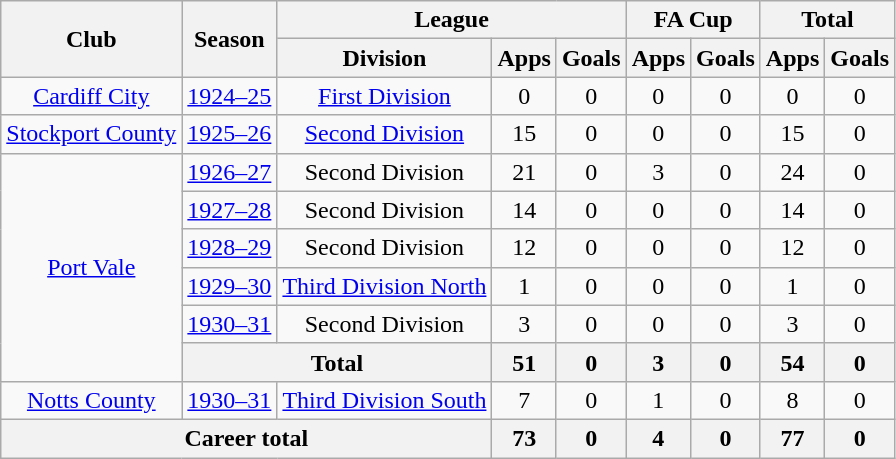<table class="wikitable" style="text-align: center;">
<tr>
<th rowspan="2">Club</th>
<th rowspan="2">Season</th>
<th colspan="3">League</th>
<th colspan="2">FA Cup</th>
<th colspan="2">Total</th>
</tr>
<tr>
<th>Division</th>
<th>Apps</th>
<th>Goals</th>
<th>Apps</th>
<th>Goals</th>
<th>Apps</th>
<th>Goals</th>
</tr>
<tr>
<td><a href='#'>Cardiff City</a></td>
<td><a href='#'>1924–25</a></td>
<td><a href='#'>First Division</a></td>
<td>0</td>
<td>0</td>
<td>0</td>
<td>0</td>
<td>0</td>
<td>0</td>
</tr>
<tr>
<td><a href='#'>Stockport County</a></td>
<td><a href='#'>1925–26</a></td>
<td><a href='#'>Second Division</a></td>
<td>15</td>
<td>0</td>
<td>0</td>
<td>0</td>
<td>15</td>
<td>0</td>
</tr>
<tr>
<td rowspan="6"><a href='#'>Port Vale</a></td>
<td><a href='#'>1926–27</a></td>
<td>Second Division</td>
<td>21</td>
<td>0</td>
<td>3</td>
<td>0</td>
<td>24</td>
<td>0</td>
</tr>
<tr>
<td><a href='#'>1927–28</a></td>
<td>Second Division</td>
<td>14</td>
<td>0</td>
<td>0</td>
<td>0</td>
<td>14</td>
<td>0</td>
</tr>
<tr>
<td><a href='#'>1928–29</a></td>
<td>Second Division</td>
<td>12</td>
<td>0</td>
<td>0</td>
<td>0</td>
<td>12</td>
<td>0</td>
</tr>
<tr>
<td><a href='#'>1929–30</a></td>
<td><a href='#'>Third Division North</a></td>
<td>1</td>
<td>0</td>
<td>0</td>
<td>0</td>
<td>1</td>
<td>0</td>
</tr>
<tr>
<td><a href='#'>1930–31</a></td>
<td>Second Division</td>
<td>3</td>
<td>0</td>
<td>0</td>
<td>0</td>
<td>3</td>
<td>0</td>
</tr>
<tr>
<th colspan="2">Total</th>
<th>51</th>
<th>0</th>
<th>3</th>
<th>0</th>
<th>54</th>
<th>0</th>
</tr>
<tr>
<td><a href='#'>Notts County</a></td>
<td><a href='#'>1930–31</a></td>
<td><a href='#'>Third Division South</a></td>
<td>7</td>
<td>0</td>
<td>1</td>
<td>0</td>
<td>8</td>
<td>0</td>
</tr>
<tr>
<th colspan="3">Career total</th>
<th>73</th>
<th>0</th>
<th>4</th>
<th>0</th>
<th>77</th>
<th>0</th>
</tr>
</table>
